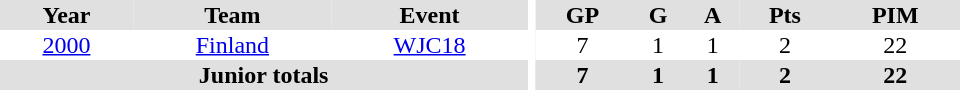<table border="0" cellpadding="1" cellspacing="0" ID="Table3" style="text-align:center; width:40em">
<tr ALIGN="center" bgcolor="#e0e0e0">
<th>Year</th>
<th>Team</th>
<th>Event</th>
<th rowspan="99" bgcolor="#ffffff"></th>
<th>GP</th>
<th>G</th>
<th>A</th>
<th>Pts</th>
<th>PIM</th>
</tr>
<tr>
<td><a href='#'>2000</a></td>
<td><a href='#'>Finland</a></td>
<td><a href='#'>WJC18</a></td>
<td>7</td>
<td>1</td>
<td>1</td>
<td>2</td>
<td>22</td>
</tr>
<tr bgcolor="#e0e0e0">
<th colspan="3">Junior totals</th>
<th>7</th>
<th>1</th>
<th>1</th>
<th>2</th>
<th>22</th>
</tr>
</table>
